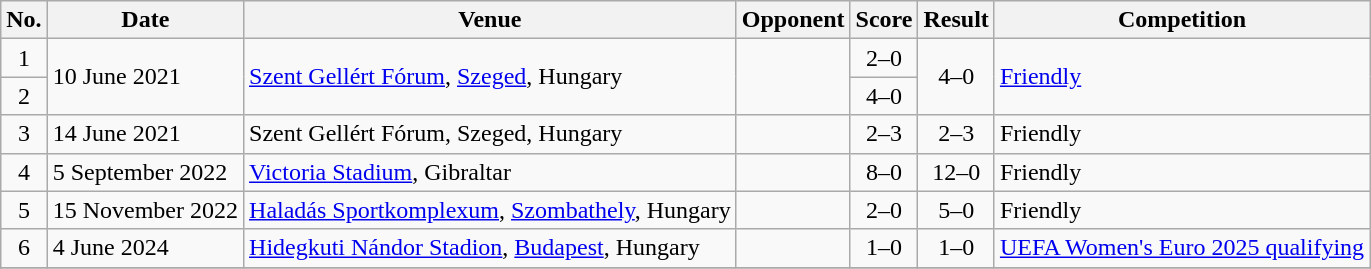<table class="wikitable sortable">
<tr>
<th scope="col">No.</th>
<th scope="col">Date</th>
<th scope="col">Venue</th>
<th scope="col">Opponent</th>
<th scope="col">Score</th>
<th scope="col">Result</th>
<th scope="col">Competition</th>
</tr>
<tr>
<td style="text-align:center">1</td>
<td rowspan="2">10 June 2021</td>
<td rowspan="2"><a href='#'>Szent Gellért Fórum</a>, <a href='#'>Szeged</a>, Hungary</td>
<td rowspan="2"></td>
<td style="text-align:center">2–0</td>
<td rowspan="2" style="text-align:center">4–0</td>
<td rowspan="2"><a href='#'>Friendly</a></td>
</tr>
<tr>
<td style="text-align:center">2</td>
<td style="text-align:center">4–0</td>
</tr>
<tr>
<td style="text-align:center">3</td>
<td>14 June 2021</td>
<td>Szent Gellért Fórum, Szeged, Hungary</td>
<td></td>
<td style="text-align:center">2–3</td>
<td style="text-align:center">2–3</td>
<td>Friendly</td>
</tr>
<tr>
<td style="text-align:center">4</td>
<td>5 September 2022</td>
<td><a href='#'>Victoria Stadium</a>, Gibraltar</td>
<td></td>
<td style="text-align:center">8–0</td>
<td style="text-align:center">12–0</td>
<td>Friendly</td>
</tr>
<tr>
<td style="text-align:center">5</td>
<td>15 November 2022</td>
<td><a href='#'>Haladás Sportkomplexum</a>, <a href='#'>Szombathely</a>, Hungary</td>
<td></td>
<td style="text-align:center">2–0</td>
<td style="text-align:center">5–0</td>
<td>Friendly</td>
</tr>
<tr>
<td style="text-align:center">6</td>
<td>4 June 2024</td>
<td><a href='#'>Hidegkuti Nándor Stadion</a>, <a href='#'>Budapest</a>, Hungary</td>
<td></td>
<td style="text-align:center">1–0</td>
<td style="text-align:center">1–0</td>
<td><a href='#'>UEFA Women's Euro 2025 qualifying</a></td>
</tr>
<tr>
</tr>
</table>
